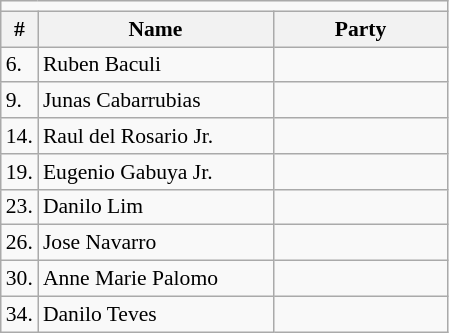<table class=wikitable style="font-size:90%">
<tr>
<td colspan=4 bgcolor=></td>
</tr>
<tr>
<th>#</th>
<th width=150px>Name</th>
<th colspan=2 width=110px>Party</th>
</tr>
<tr>
<td>6.</td>
<td>Ruben Baculi</td>
<td></td>
</tr>
<tr>
<td>9.</td>
<td>Junas Cabarrubias</td>
<td></td>
</tr>
<tr>
<td>14.</td>
<td>Raul del Rosario Jr.</td>
<td></td>
</tr>
<tr>
<td>19.</td>
<td>Eugenio Gabuya Jr.</td>
<td></td>
</tr>
<tr>
<td>23.</td>
<td>Danilo Lim</td>
<td></td>
</tr>
<tr>
<td>26.</td>
<td>Jose Navarro</td>
<td></td>
</tr>
<tr>
<td>30.</td>
<td>Anne Marie Palomo</td>
<td></td>
</tr>
<tr>
<td>34.</td>
<td>Danilo Teves</td>
<td></td>
</tr>
</table>
